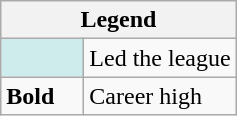<table class="wikitable mw-collapsible">
<tr>
<th colspan="2">Legend</th>
</tr>
<tr>
<td style="background:#cfecec; width:3em;"></td>
<td>Led the league</td>
</tr>
<tr>
<td><strong>Bold</strong></td>
<td>Career high</td>
</tr>
</table>
